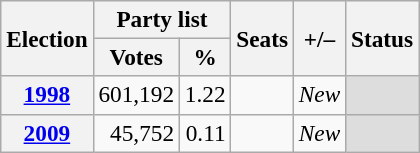<table class="wikitable" style="font-size:97%; text-align:right;">
<tr>
<th rowspan=2>Election</th>
<th colspan=2>Party list</th>
<th rowspan=2>Seats</th>
<th rowspan=2>+/–</th>
<th rowspan=2>Status</th>
</tr>
<tr>
<th>Votes</th>
<th>%</th>
</tr>
<tr>
<th><a href='#'>1998</a></th>
<td>601,192</td>
<td>1.22</td>
<td></td>
<td><em>New</em></td>
<td align=center style="background:#ddd;"></td>
</tr>
<tr>
<th><a href='#'>2009</a></th>
<td>45,752</td>
<td>0.11</td>
<td></td>
<td><em>New</em></td>
<td align=center style="background:#ddd;"></td>
</tr>
</table>
